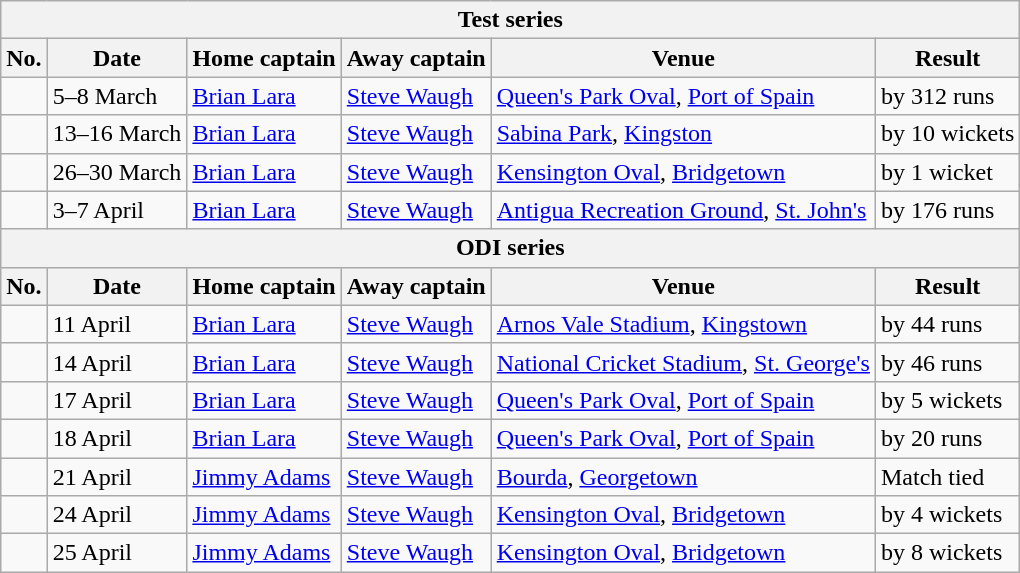<table class="wikitable">
<tr>
<th colspan="9">Test series</th>
</tr>
<tr>
<th>No.</th>
<th>Date</th>
<th>Home captain</th>
<th>Away captain</th>
<th>Venue</th>
<th>Result</th>
</tr>
<tr>
<td></td>
<td>5–8 March</td>
<td><a href='#'>Brian Lara</a></td>
<td><a href='#'>Steve Waugh</a></td>
<td><a href='#'>Queen's Park Oval</a>, <a href='#'>Port of Spain</a></td>
<td> by 312 runs</td>
</tr>
<tr>
<td></td>
<td>13–16 March</td>
<td><a href='#'>Brian Lara</a></td>
<td><a href='#'>Steve Waugh</a></td>
<td><a href='#'>Sabina Park</a>, <a href='#'>Kingston</a></td>
<td> by 10 wickets</td>
</tr>
<tr>
<td></td>
<td>26–30 March</td>
<td><a href='#'>Brian Lara</a></td>
<td><a href='#'>Steve Waugh</a></td>
<td><a href='#'>Kensington Oval</a>, <a href='#'>Bridgetown</a></td>
<td> by 1 wicket</td>
</tr>
<tr>
<td></td>
<td>3–7 April</td>
<td><a href='#'>Brian Lara</a></td>
<td><a href='#'>Steve Waugh</a></td>
<td><a href='#'>Antigua Recreation Ground</a>, <a href='#'>St. John's</a></td>
<td> by 176 runs</td>
</tr>
<tr>
<th colspan="9">ODI series</th>
</tr>
<tr>
<th>No.</th>
<th>Date</th>
<th>Home captain</th>
<th>Away captain</th>
<th>Venue</th>
<th>Result</th>
</tr>
<tr>
<td></td>
<td>11 April</td>
<td><a href='#'>Brian Lara</a></td>
<td><a href='#'>Steve Waugh</a></td>
<td><a href='#'>Arnos Vale Stadium</a>, <a href='#'>Kingstown</a></td>
<td> by 44 runs</td>
</tr>
<tr>
<td></td>
<td>14 April</td>
<td><a href='#'>Brian Lara</a></td>
<td><a href='#'>Steve Waugh</a></td>
<td><a href='#'>National Cricket Stadium</a>, <a href='#'>St. George's</a></td>
<td> by 46 runs</td>
</tr>
<tr>
<td></td>
<td>17 April</td>
<td><a href='#'>Brian Lara</a></td>
<td><a href='#'>Steve Waugh</a></td>
<td><a href='#'>Queen's Park Oval</a>, <a href='#'>Port of Spain</a></td>
<td> by 5 wickets</td>
</tr>
<tr>
<td></td>
<td>18 April</td>
<td><a href='#'>Brian Lara</a></td>
<td><a href='#'>Steve Waugh</a></td>
<td><a href='#'>Queen's Park Oval</a>, <a href='#'>Port of Spain</a></td>
<td> by 20 runs</td>
</tr>
<tr>
<td></td>
<td>21 April</td>
<td><a href='#'>Jimmy Adams</a></td>
<td><a href='#'>Steve Waugh</a></td>
<td><a href='#'>Bourda</a>, <a href='#'>Georgetown</a></td>
<td>Match tied</td>
</tr>
<tr>
<td></td>
<td>24 April</td>
<td><a href='#'>Jimmy Adams</a></td>
<td><a href='#'>Steve Waugh</a></td>
<td><a href='#'>Kensington Oval</a>, <a href='#'>Bridgetown</a></td>
<td> by 4 wickets</td>
</tr>
<tr>
<td></td>
<td>25 April</td>
<td><a href='#'>Jimmy Adams</a></td>
<td><a href='#'>Steve Waugh</a></td>
<td><a href='#'>Kensington Oval</a>, <a href='#'>Bridgetown</a></td>
<td> by 8 wickets</td>
</tr>
</table>
